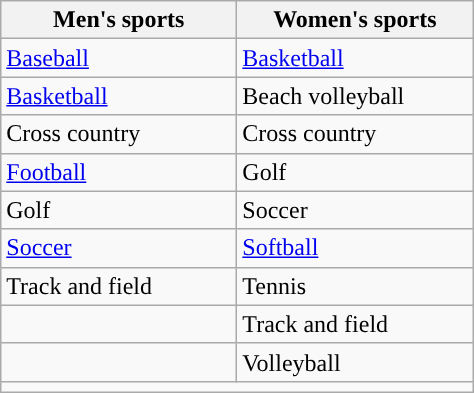<table class="wikitable">
<tr>
<th width=150px>Men's sports</th>
<th width=150px>Women's sports</th>
</tr>
<tr>
<td><a href='#'>Baseball</a></td>
<td><a href='#'>Basketball</a></td>
</tr>
<tr>
<td><a href='#'>Basketball</a></td>
<td>Beach volleyball</td>
</tr>
<tr>
<td>Cross country</td>
<td>Cross country</td>
</tr>
<tr>
<td><a href='#'>Football</a></td>
<td>Golf</td>
</tr>
<tr>
<td>Golf</td>
<td>Soccer</td>
</tr>
<tr>
<td><a href='#'>Soccer</a></td>
<td><a href='#'>Softball</a></td>
</tr>
<tr>
<td>Track and field</td>
<td>Tennis</td>
</tr>
<tr>
<td></td>
<td>Track and field</td>
</tr>
<tr>
<td></td>
<td>Volleyball</td>
</tr>
<tr>
<td colspan="2"></td>
</tr>
</table>
